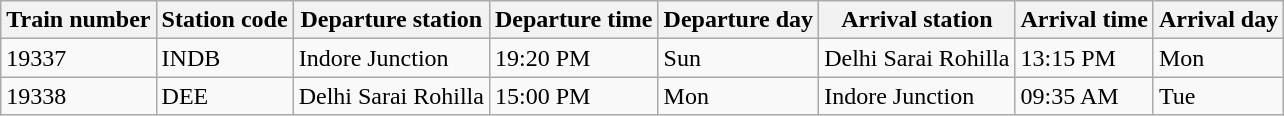<table class="wikitable">
<tr>
<th>Train number</th>
<th>Station code</th>
<th>Departure station</th>
<th>Departure time</th>
<th>Departure day</th>
<th>Arrival station</th>
<th>Arrival time</th>
<th>Arrival day</th>
</tr>
<tr>
<td>19337</td>
<td>INDB</td>
<td>Indore Junction</td>
<td>19:20 PM</td>
<td>Sun</td>
<td>Delhi Sarai Rohilla</td>
<td>13:15 PM</td>
<td>Mon</td>
</tr>
<tr>
<td>19338</td>
<td>DEE</td>
<td>Delhi Sarai Rohilla</td>
<td>15:00 PM</td>
<td>Mon</td>
<td>Indore Junction</td>
<td>09:35 AM</td>
<td>Tue</td>
</tr>
</table>
